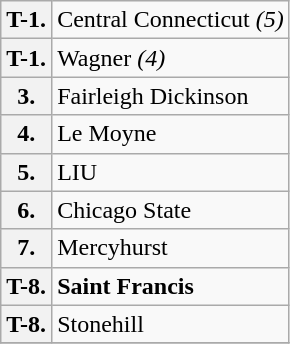<table class="wikitable">
<tr>
<th>T-1.</th>
<td>Central Connecticut <em>(5)</em></td>
</tr>
<tr>
<th>T-1.</th>
<td>Wagner <em>(4)</em></td>
</tr>
<tr>
<th>3.</th>
<td>Fairleigh Dickinson</td>
</tr>
<tr>
<th>4.</th>
<td>Le Moyne</td>
</tr>
<tr>
<th>5.</th>
<td>LIU</td>
</tr>
<tr>
<th>6.</th>
<td>Chicago State</td>
</tr>
<tr>
<th>7.</th>
<td>Mercyhurst</td>
</tr>
<tr>
<th>T-8.</th>
<td><strong>Saint Francis</strong></td>
</tr>
<tr>
<th>T-8.</th>
<td>Stonehill</td>
</tr>
<tr>
</tr>
</table>
